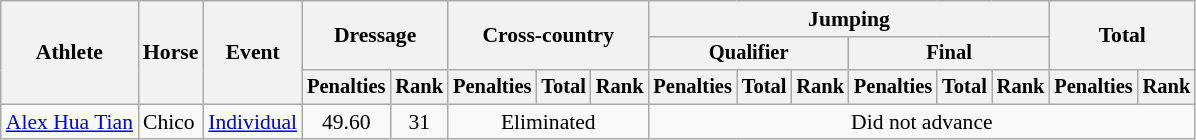<table class=wikitable style="font-size:90%">
<tr>
<th rowspan="3">Athlete</th>
<th rowspan="3">Horse</th>
<th rowspan="3">Event</th>
<th colspan="2" rowspan="2">Dressage</th>
<th colspan="3" rowspan="2">Cross-country</th>
<th colspan="6">Jumping</th>
<th colspan="2" rowspan="2">Total</th>
</tr>
<tr style="font-size:95%">
<th colspan="3">Qualifier</th>
<th colspan="3">Final</th>
</tr>
<tr style="font-size:95%">
<th>Penalties</th>
<th>Rank</th>
<th>Penalties</th>
<th>Total</th>
<th>Rank</th>
<th>Penalties</th>
<th>Total</th>
<th>Rank</th>
<th>Penalties</th>
<th>Total</th>
<th>Rank</th>
<th>Penalties</th>
<th>Rank</th>
</tr>
<tr align=center>
<td align=left><a href='#'>Alex Hua Tian</a></td>
<td align=left>Chico</td>
<td align=left><a href='#'>Individual</a></td>
<td>49.60</td>
<td>31</td>
<td colspan=3>Eliminated</td>
<td colspan=8>Did not advance</td>
</tr>
</table>
